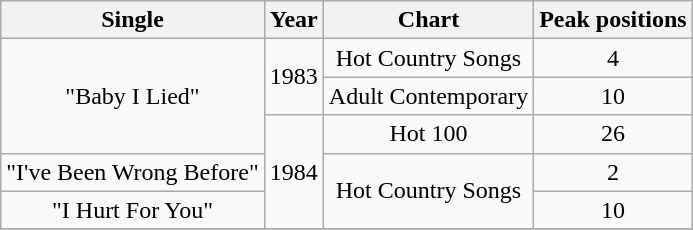<table class="wikitable" style="text-align:center;">
<tr>
<th>Single</th>
<th>Year</th>
<th>Chart</th>
<th>Peak positions</th>
</tr>
<tr>
<td rowspan="3">"Baby I Lied"</td>
<td rowspan="2">1983</td>
<td>Hot Country Songs</td>
<td>4</td>
</tr>
<tr>
<td>Adult Contemporary</td>
<td>10</td>
</tr>
<tr>
<td rowspan="3">1984</td>
<td>Hot 100</td>
<td>26</td>
</tr>
<tr>
<td>"I've Been Wrong Before"</td>
<td rowspan="2">Hot Country Songs</td>
<td>2</td>
</tr>
<tr>
<td>"I Hurt For You"</td>
<td>10</td>
</tr>
<tr>
</tr>
</table>
